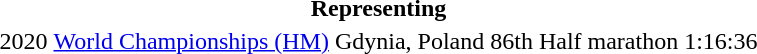<table>
<tr>
<th colspan="6">Representing </th>
</tr>
<tr>
<td>2020</td>
<td><a href='#'>World Championships (HM)</a></td>
<td>Gdynia, Poland</td>
<td>86th</td>
<td>Half marathon</td>
<td>1:16:36</td>
</tr>
</table>
